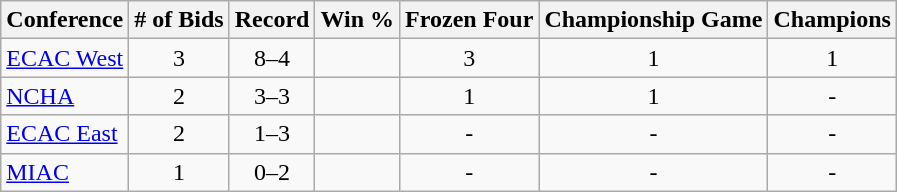<table class="wikitable sortable">
<tr>
<th>Conference</th>
<th># of Bids</th>
<th>Record</th>
<th>Win %</th>
<th>Frozen Four</th>
<th>Championship Game</th>
<th>Champions</th>
</tr>
<tr align="center">
<td align="left"><a href='#'>ECAC West</a></td>
<td>3</td>
<td>8–4</td>
<td></td>
<td>3</td>
<td>1</td>
<td>1</td>
</tr>
<tr align="center">
<td align="left"><a href='#'>NCHA</a></td>
<td>2</td>
<td>3–3</td>
<td></td>
<td>1</td>
<td>1</td>
<td>-</td>
</tr>
<tr align="center">
<td align="left"><a href='#'>ECAC East</a></td>
<td>2</td>
<td>1–3</td>
<td></td>
<td>-</td>
<td>-</td>
<td>-</td>
</tr>
<tr align="center">
<td align="left"><a href='#'>MIAC</a></td>
<td>1</td>
<td>0–2</td>
<td></td>
<td>-</td>
<td>-</td>
<td>-</td>
</tr>
</table>
